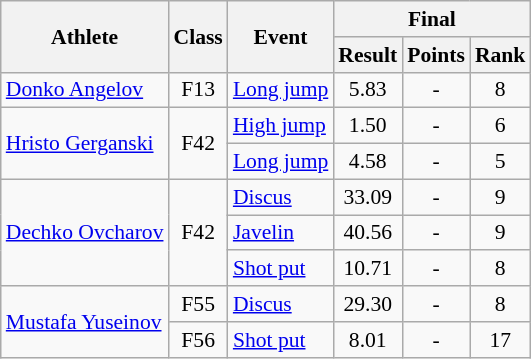<table class=wikitable style="font-size:90%">
<tr>
<th rowspan="2">Athlete</th>
<th rowspan="2">Class</th>
<th rowspan="2">Event</th>
<th colspan="3">Final</th>
</tr>
<tr>
<th>Result</th>
<th>Points</th>
<th>Rank</th>
</tr>
<tr>
<td><a href='#'>Donko Angelov</a></td>
<td style="text-align:center;">F13</td>
<td><a href='#'>Long jump</a></td>
<td style="text-align:center;">5.83</td>
<td style="text-align:center;">-</td>
<td style="text-align:center;">8</td>
</tr>
<tr>
<td rowspan="2"><a href='#'>Hristo Gerganski</a></td>
<td rowspan="2" style="text-align:center;">F42</td>
<td><a href='#'>High jump</a></td>
<td style="text-align:center;">1.50</td>
<td style="text-align:center;">-</td>
<td style="text-align:center;">6</td>
</tr>
<tr>
<td><a href='#'>Long jump</a></td>
<td style="text-align:center;">4.58</td>
<td style="text-align:center;">-</td>
<td style="text-align:center;">5</td>
</tr>
<tr>
<td rowspan="3"><a href='#'>Dechko Ovcharov</a></td>
<td rowspan="3" style="text-align:center;">F42</td>
<td><a href='#'>Discus</a></td>
<td style="text-align:center;">33.09</td>
<td style="text-align:center;">-</td>
<td style="text-align:center;">9</td>
</tr>
<tr>
<td><a href='#'>Javelin</a></td>
<td style="text-align:center;">40.56</td>
<td style="text-align:center;">-</td>
<td style="text-align:center;">9</td>
</tr>
<tr>
<td><a href='#'>Shot put</a></td>
<td style="text-align:center;">10.71</td>
<td style="text-align:center;">-</td>
<td style="text-align:center;">8</td>
</tr>
<tr>
<td rowspan="2"><a href='#'>Mustafa Yuseinov</a></td>
<td style="text-align:center;">F55</td>
<td><a href='#'>Discus</a></td>
<td style="text-align:center;">29.30</td>
<td style="text-align:center;">-</td>
<td style="text-align:center;">8</td>
</tr>
<tr>
<td style="text-align:center;">F56</td>
<td><a href='#'>Shot put</a></td>
<td style="text-align:center;">8.01</td>
<td style="text-align:center;">-</td>
<td style="text-align:center;">17</td>
</tr>
</table>
